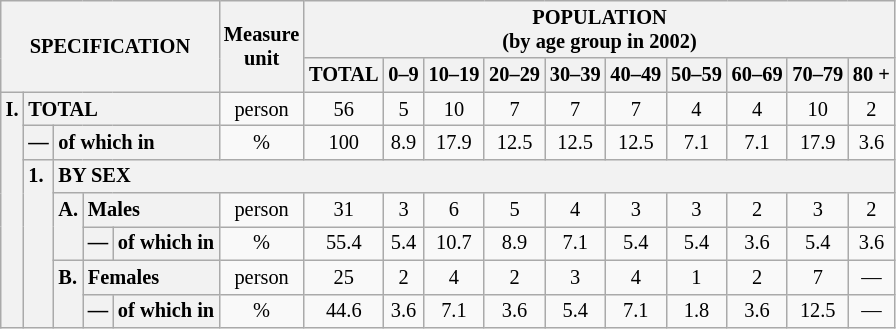<table class="wikitable" style="font-size:85%; text-align:center">
<tr>
<th rowspan="2" colspan="5">SPECIFICATION</th>
<th rowspan="2">Measure<br> unit</th>
<th colspan="10" rowspan="1">POPULATION<br> (by age group in 2002)</th>
</tr>
<tr>
<th>TOTAL</th>
<th>0–9</th>
<th>10–19</th>
<th>20–29</th>
<th>30–39</th>
<th>40–49</th>
<th>50–59</th>
<th>60–69</th>
<th>70–79</th>
<th>80 +</th>
</tr>
<tr>
<th style="text-align:left" valign="top" rowspan="7">I.</th>
<th style="text-align:left" colspan="4">TOTAL</th>
<td>person</td>
<td>56</td>
<td>5</td>
<td>10</td>
<td>7</td>
<td>7</td>
<td>7</td>
<td>4</td>
<td>4</td>
<td>10</td>
<td>2</td>
</tr>
<tr>
<th style="text-align:left" valign="top">—</th>
<th style="text-align:left" colspan="3">of which in</th>
<td>%</td>
<td>100</td>
<td>8.9</td>
<td>17.9</td>
<td>12.5</td>
<td>12.5</td>
<td>12.5</td>
<td>7.1</td>
<td>7.1</td>
<td>17.9</td>
<td>3.6</td>
</tr>
<tr>
<th style="text-align:left" valign="top" rowspan="5">1.</th>
<th style="text-align:left" colspan="14">BY SEX</th>
</tr>
<tr>
<th style="text-align:left" valign="top" rowspan="2">A.</th>
<th style="text-align:left" colspan="2">Males</th>
<td>person</td>
<td>31</td>
<td>3</td>
<td>6</td>
<td>5</td>
<td>4</td>
<td>3</td>
<td>3</td>
<td>2</td>
<td>3</td>
<td>2</td>
</tr>
<tr>
<th style="text-align:left" valign="top">—</th>
<th style="text-align:left" colspan="1">of which in</th>
<td>%</td>
<td>55.4</td>
<td>5.4</td>
<td>10.7</td>
<td>8.9</td>
<td>7.1</td>
<td>5.4</td>
<td>5.4</td>
<td>3.6</td>
<td>5.4</td>
<td>3.6</td>
</tr>
<tr>
<th style="text-align:left" valign="top" rowspan="2">B.</th>
<th style="text-align:left" colspan="2">Females</th>
<td>person</td>
<td>25</td>
<td>2</td>
<td>4</td>
<td>2</td>
<td>3</td>
<td>4</td>
<td>1</td>
<td>2</td>
<td>7</td>
<td>—</td>
</tr>
<tr>
<th style="text-align:left" valign="top">—</th>
<th style="text-align:left" colspan="1">of which in</th>
<td>%</td>
<td>44.6</td>
<td>3.6</td>
<td>7.1</td>
<td>3.6</td>
<td>5.4</td>
<td>7.1</td>
<td>1.8</td>
<td>3.6</td>
<td>12.5</td>
<td>—</td>
</tr>
</table>
